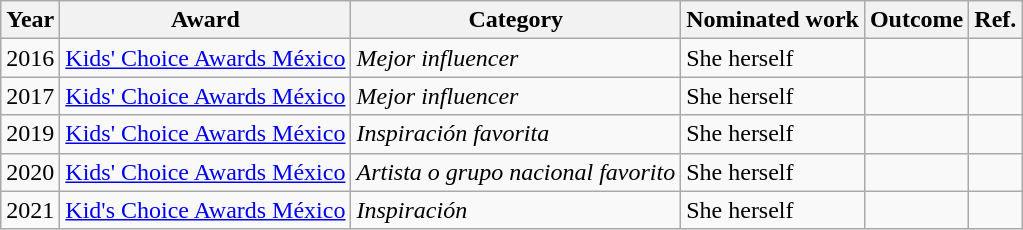<table class="wikitable">
<tr>
<th>Year</th>
<th>Award</th>
<th>Category</th>
<th>Nominated work</th>
<th>Outcome</th>
<th>Ref.</th>
</tr>
<tr>
<td>2016</td>
<td><a href='#'>Kids' Choice Awards México</a></td>
<td><em>Mejor influencer</em></td>
<td>She herself</td>
<td></td>
<td></td>
</tr>
<tr>
<td>2017</td>
<td><a href='#'>Kids' Choice Awards México</a></td>
<td><em>Mejor influencer</em></td>
<td>She herself</td>
<td></td>
<td></td>
</tr>
<tr>
<td>2019</td>
<td><a href='#'>Kids' Choice Awards México</a></td>
<td><em>Inspiración favorita</em></td>
<td>She herself</td>
<td></td>
<td></td>
</tr>
<tr>
<td>2020</td>
<td><a href='#'>Kids' Choice Awards México</a></td>
<td><em>Artista o grupo nacional favorito</em></td>
<td>She herself</td>
<td></td>
<td></td>
</tr>
<tr>
<td>2021</td>
<td><a href='#'>Kid's Choice Awards México</a></td>
<td><em>Inspiración</em></td>
<td>She herself</td>
<td></td>
<td></td>
</tr>
</table>
